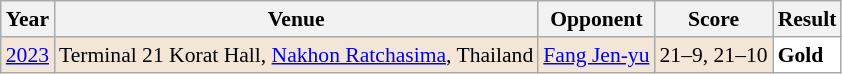<table class="sortable wikitable" style="font-size: 90%;">
<tr>
<th>Year</th>
<th>Venue</th>
<th>Opponent</th>
<th>Score</th>
<th>Result</th>
</tr>
<tr style="background:#F3E6D7">
<td align="center"><a href='#'>2023</a></td>
<td align="left">Terminal 21 Korat Hall, <a href='#'>Nakhon Ratchasima</a>, Thailand</td>
<td align="left"> <a href='#'>Fang Jen-yu</a></td>
<td align="left">21–9, 21–10</td>
<td style="text-align:left; background:white"> <strong>Gold</strong></td>
</tr>
</table>
